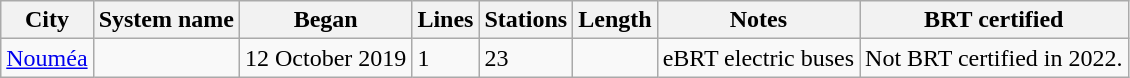<table class="wikitable">
<tr>
<th>City</th>
<th>System name</th>
<th>Began</th>
<th>Lines</th>
<th>Stations</th>
<th>Length</th>
<th>Notes</th>
<th>BRT certified</th>
</tr>
<tr>
<td><a href='#'>Nouméa</a></td>
<td></td>
<td>12 October 2019</td>
<td>1</td>
<td>23</td>
<td></td>
<td>eBRT electric buses</td>
<td>Not BRT certified in 2022.</td>
</tr>
</table>
